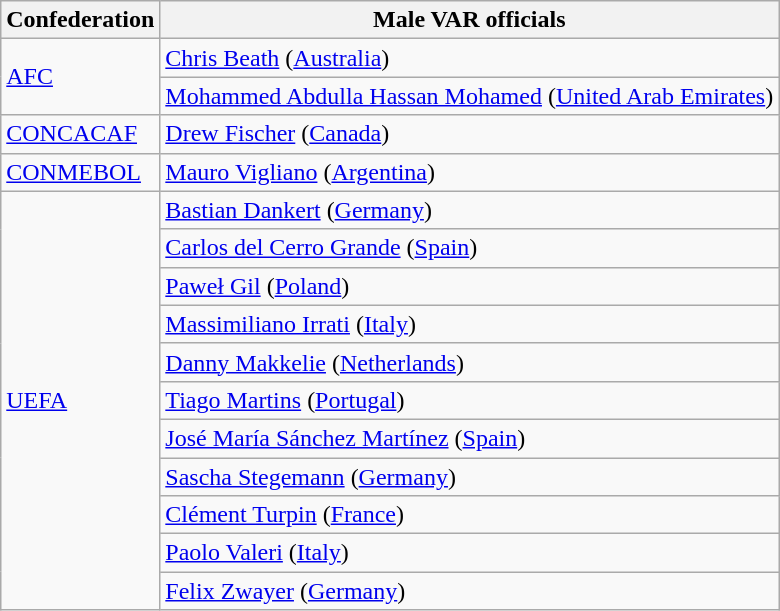<table class="wikitable">
<tr>
<th>Confederation</th>
<th>Male VAR officials</th>
</tr>
<tr>
<td rowspan="2"><a href='#'>AFC</a></td>
<td><a href='#'>Chris Beath</a> (<a href='#'>Australia</a>)</td>
</tr>
<tr>
<td><a href='#'>Mohammed Abdulla Hassan Mohamed</a> (<a href='#'>United Arab Emirates</a>)</td>
</tr>
<tr>
<td><a href='#'>CONCACAF</a></td>
<td><a href='#'>Drew Fischer</a> (<a href='#'>Canada</a>)</td>
</tr>
<tr>
<td><a href='#'>CONMEBOL</a></td>
<td><a href='#'>Mauro Vigliano</a> (<a href='#'>Argentina</a>)</td>
</tr>
<tr>
<td rowspan="11"><a href='#'>UEFA</a></td>
<td><a href='#'>Bastian Dankert</a> (<a href='#'>Germany</a>)</td>
</tr>
<tr>
<td><a href='#'>Carlos del Cerro Grande</a> (<a href='#'>Spain</a>)</td>
</tr>
<tr>
<td><a href='#'>Paweł Gil</a> (<a href='#'>Poland</a>)</td>
</tr>
<tr>
<td><a href='#'>Massimiliano Irrati</a> (<a href='#'>Italy</a>)</td>
</tr>
<tr>
<td><a href='#'>Danny Makkelie</a> (<a href='#'>Netherlands</a>)</td>
</tr>
<tr>
<td><a href='#'>Tiago Martins</a> (<a href='#'>Portugal</a>)</td>
</tr>
<tr>
<td><a href='#'>José María Sánchez Martínez</a> (<a href='#'>Spain</a>)</td>
</tr>
<tr>
<td><a href='#'>Sascha Stegemann</a> (<a href='#'>Germany</a>)</td>
</tr>
<tr>
<td><a href='#'>Clément Turpin</a> (<a href='#'>France</a>)</td>
</tr>
<tr>
<td><a href='#'>Paolo Valeri</a> (<a href='#'>Italy</a>)</td>
</tr>
<tr>
<td><a href='#'>Felix Zwayer</a> (<a href='#'>Germany</a>)</td>
</tr>
</table>
